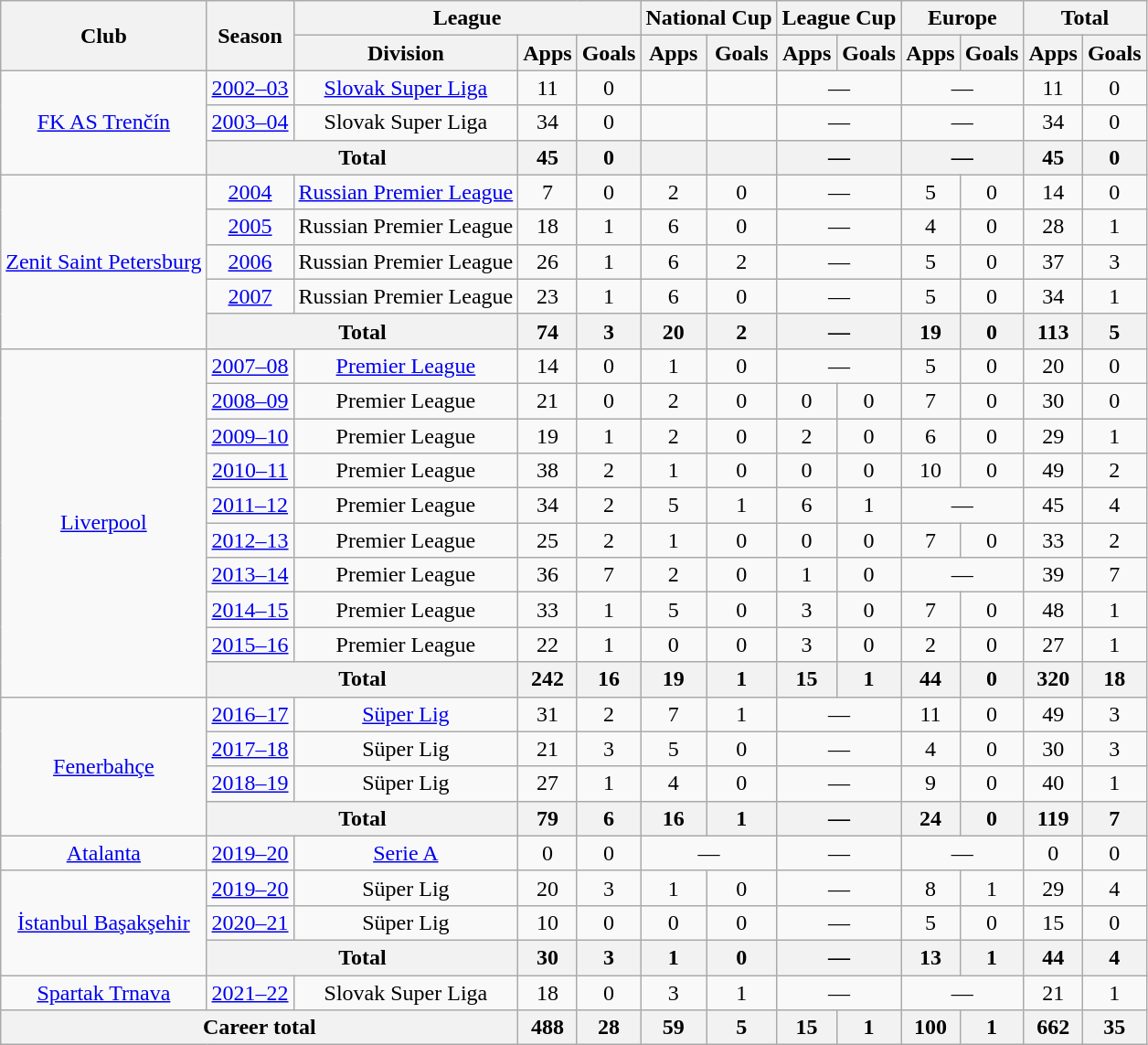<table class="wikitable" style="text-align: center;">
<tr>
<th rowspan="2">Club</th>
<th rowspan="2">Season</th>
<th colspan="3">League</th>
<th colspan="2">National Cup</th>
<th colspan="2">League Cup</th>
<th colspan="2">Europe</th>
<th colspan="2">Total</th>
</tr>
<tr>
<th>Division</th>
<th>Apps</th>
<th>Goals</th>
<th>Apps</th>
<th>Goals</th>
<th>Apps</th>
<th>Goals</th>
<th>Apps</th>
<th>Goals</th>
<th>Apps</th>
<th>Goals</th>
</tr>
<tr>
<td rowspan="3"><a href='#'>FK AS Trenčín</a></td>
<td><a href='#'>2002–03</a></td>
<td><a href='#'>Slovak Super Liga</a></td>
<td>11</td>
<td>0</td>
<td></td>
<td></td>
<td colspan="2">—</td>
<td colspan="2">—</td>
<td>11</td>
<td>0</td>
</tr>
<tr>
<td><a href='#'>2003–04</a></td>
<td>Slovak Super Liga</td>
<td>34</td>
<td>0</td>
<td></td>
<td></td>
<td colspan="2">—</td>
<td colspan="2">—</td>
<td>34</td>
<td>0</td>
</tr>
<tr>
<th colspan="2">Total</th>
<th>45</th>
<th>0</th>
<th></th>
<th></th>
<th colspan="2">—</th>
<th colspan="2">—</th>
<th>45</th>
<th>0</th>
</tr>
<tr>
<td rowspan="5"><a href='#'>Zenit Saint Petersburg</a></td>
<td><a href='#'>2004</a></td>
<td><a href='#'>Russian Premier League</a></td>
<td>7</td>
<td>0</td>
<td>2</td>
<td>0</td>
<td colspan="2">—</td>
<td>5</td>
<td>0</td>
<td>14</td>
<td>0</td>
</tr>
<tr>
<td><a href='#'>2005</a></td>
<td>Russian Premier League</td>
<td>18</td>
<td>1</td>
<td>6</td>
<td>0</td>
<td colspan="2">—</td>
<td>4</td>
<td>0</td>
<td>28</td>
<td>1</td>
</tr>
<tr>
<td><a href='#'>2006</a></td>
<td>Russian Premier League</td>
<td>26</td>
<td>1</td>
<td>6</td>
<td>2</td>
<td colspan="2">—</td>
<td>5</td>
<td>0</td>
<td>37</td>
<td>3</td>
</tr>
<tr>
<td><a href='#'>2007</a></td>
<td>Russian Premier League</td>
<td>23</td>
<td>1</td>
<td>6</td>
<td>0</td>
<td colspan="2">—</td>
<td>5</td>
<td>0</td>
<td>34</td>
<td>1</td>
</tr>
<tr>
<th colspan="2">Total</th>
<th>74</th>
<th>3</th>
<th>20</th>
<th>2</th>
<th colspan="2">—</th>
<th>19</th>
<th>0</th>
<th>113</th>
<th>5</th>
</tr>
<tr>
<td rowspan="10"><a href='#'>Liverpool</a></td>
<td><a href='#'>2007–08</a></td>
<td><a href='#'>Premier League</a></td>
<td>14</td>
<td>0</td>
<td>1</td>
<td>0</td>
<td colspan="2">—</td>
<td>5</td>
<td>0</td>
<td>20</td>
<td>0</td>
</tr>
<tr>
<td><a href='#'>2008–09</a></td>
<td>Premier League</td>
<td>21</td>
<td>0</td>
<td>2</td>
<td>0</td>
<td>0</td>
<td>0</td>
<td>7</td>
<td>0</td>
<td>30</td>
<td>0</td>
</tr>
<tr>
<td><a href='#'>2009–10</a></td>
<td>Premier League</td>
<td>19</td>
<td>1</td>
<td>2</td>
<td>0</td>
<td>2</td>
<td>0</td>
<td>6</td>
<td>0</td>
<td>29</td>
<td>1</td>
</tr>
<tr>
<td><a href='#'>2010–11</a></td>
<td>Premier League</td>
<td>38</td>
<td>2</td>
<td>1</td>
<td>0</td>
<td>0</td>
<td>0</td>
<td>10</td>
<td>0</td>
<td>49</td>
<td>2</td>
</tr>
<tr>
<td><a href='#'>2011–12</a></td>
<td>Premier League</td>
<td>34</td>
<td>2</td>
<td>5</td>
<td>1</td>
<td>6</td>
<td>1</td>
<td colspan="2">—</td>
<td>45</td>
<td>4</td>
</tr>
<tr>
<td><a href='#'>2012–13</a></td>
<td>Premier League</td>
<td>25</td>
<td>2</td>
<td>1</td>
<td>0</td>
<td>0</td>
<td>0</td>
<td>7</td>
<td>0</td>
<td>33</td>
<td>2</td>
</tr>
<tr>
<td><a href='#'>2013–14</a></td>
<td>Premier League</td>
<td>36</td>
<td>7</td>
<td>2</td>
<td>0</td>
<td>1</td>
<td>0</td>
<td colspan="2">—</td>
<td>39</td>
<td>7</td>
</tr>
<tr>
<td><a href='#'>2014–15</a></td>
<td>Premier League</td>
<td>33</td>
<td>1</td>
<td>5</td>
<td>0</td>
<td>3</td>
<td>0</td>
<td>7</td>
<td>0</td>
<td>48</td>
<td>1</td>
</tr>
<tr>
<td><a href='#'>2015–16</a></td>
<td>Premier League</td>
<td>22</td>
<td>1</td>
<td>0</td>
<td>0</td>
<td>3</td>
<td>0</td>
<td>2</td>
<td>0</td>
<td>27</td>
<td>1</td>
</tr>
<tr>
<th colspan="2">Total</th>
<th>242</th>
<th>16</th>
<th>19</th>
<th>1</th>
<th>15</th>
<th>1</th>
<th>44</th>
<th>0</th>
<th>320</th>
<th>18</th>
</tr>
<tr>
<td rowspan="4"><a href='#'>Fenerbahçe</a></td>
<td><a href='#'>2016–17</a></td>
<td><a href='#'>Süper Lig</a></td>
<td>31</td>
<td>2</td>
<td>7</td>
<td>1</td>
<td colspan="2">—</td>
<td>11</td>
<td>0</td>
<td>49</td>
<td>3</td>
</tr>
<tr>
<td><a href='#'>2017–18</a></td>
<td>Süper Lig</td>
<td>21</td>
<td>3</td>
<td>5</td>
<td>0</td>
<td colspan="2">—</td>
<td>4</td>
<td>0</td>
<td>30</td>
<td>3</td>
</tr>
<tr>
<td><a href='#'>2018–19</a></td>
<td>Süper Lig</td>
<td>27</td>
<td>1</td>
<td>4</td>
<td>0</td>
<td colspan="2">—</td>
<td>9</td>
<td>0</td>
<td>40</td>
<td>1</td>
</tr>
<tr>
<th colspan="2">Total</th>
<th>79</th>
<th>6</th>
<th>16</th>
<th>1</th>
<th colspan="2">—</th>
<th>24</th>
<th>0</th>
<th>119</th>
<th>7</th>
</tr>
<tr>
<td><a href='#'>Atalanta</a></td>
<td><a href='#'>2019–20</a></td>
<td><a href='#'>Serie A</a></td>
<td>0</td>
<td>0</td>
<td colspan="2">—</td>
<td colspan="2">—</td>
<td colspan="2">—</td>
<td>0</td>
<td>0</td>
</tr>
<tr>
<td rowspan="3"><a href='#'>İstanbul Başakşehir</a></td>
<td><a href='#'>2019–20</a></td>
<td>Süper Lig</td>
<td>20</td>
<td>3</td>
<td>1</td>
<td>0</td>
<td colspan="2">—</td>
<td>8</td>
<td>1</td>
<td>29</td>
<td>4</td>
</tr>
<tr>
<td><a href='#'>2020–21</a></td>
<td>Süper Lig</td>
<td>10</td>
<td>0</td>
<td>0</td>
<td>0</td>
<td colspan="2">—</td>
<td>5</td>
<td>0</td>
<td>15</td>
<td>0</td>
</tr>
<tr>
<th colspan="2">Total</th>
<th>30</th>
<th>3</th>
<th>1</th>
<th>0</th>
<th colspan="2">—</th>
<th>13</th>
<th>1</th>
<th>44</th>
<th>4</th>
</tr>
<tr>
<td><a href='#'>Spartak Trnava</a></td>
<td><a href='#'>2021–22</a></td>
<td>Slovak Super Liga</td>
<td>18</td>
<td>0</td>
<td>3</td>
<td>1</td>
<td colspan="2">—</td>
<td colspan="2">—</td>
<td>21</td>
<td>1</td>
</tr>
<tr>
<th colspan="3">Career total</th>
<th>488</th>
<th>28</th>
<th>59</th>
<th>5</th>
<th>15</th>
<th>1</th>
<th>100</th>
<th>1</th>
<th>662</th>
<th>35</th>
</tr>
</table>
